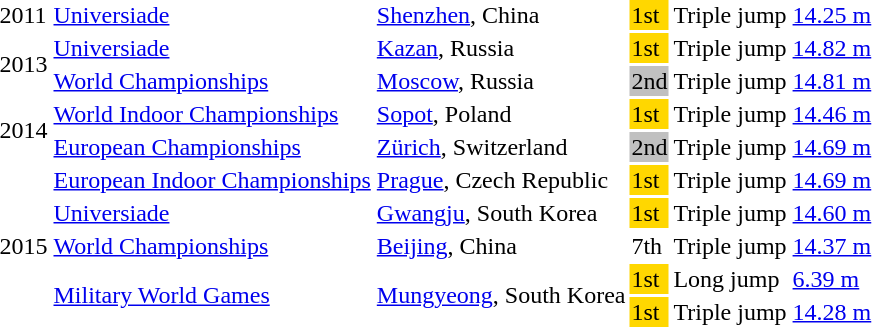<table>
<tr>
<td>2011</td>
<td><a href='#'>Universiade</a></td>
<td><a href='#'>Shenzhen</a>, China</td>
<td bgcolor=gold>1st</td>
<td>Triple jump</td>
<td><a href='#'>14.25 m</a></td>
</tr>
<tr>
<td rowspan=2>2013</td>
<td><a href='#'>Universiade</a></td>
<td><a href='#'>Kazan</a>, Russia</td>
<td bgcolor=gold>1st</td>
<td>Triple jump</td>
<td><a href='#'>14.82 m</a></td>
</tr>
<tr>
<td><a href='#'>World Championships</a></td>
<td><a href='#'>Moscow</a>, Russia</td>
<td bgcolor="silver">2nd</td>
<td>Triple jump</td>
<td><a href='#'>14.81 m</a></td>
</tr>
<tr>
<td rowspan=2>2014</td>
<td><a href='#'>World Indoor Championships</a></td>
<td><a href='#'>Sopot</a>, Poland</td>
<td bgcolor=gold>1st</td>
<td>Triple jump</td>
<td><a href='#'>14.46 m</a></td>
</tr>
<tr>
<td><a href='#'>European Championships</a></td>
<td><a href='#'>Zürich</a>, Switzerland</td>
<td bgcolor=silver>2nd</td>
<td>Triple jump</td>
<td><a href='#'>14.69 m</a></td>
</tr>
<tr>
<td rowspan=5>2015</td>
<td><a href='#'>European Indoor Championships</a></td>
<td><a href='#'>Prague</a>, Czech Republic</td>
<td bgcolor="gold">1st</td>
<td>Triple jump</td>
<td><a href='#'>14.69 m</a></td>
</tr>
<tr>
<td><a href='#'>Universiade</a></td>
<td><a href='#'>Gwangju</a>, South Korea</td>
<td bgcolor=gold>1st</td>
<td>Triple jump</td>
<td><a href='#'>14.60 m</a></td>
</tr>
<tr>
<td><a href='#'>World Championships</a></td>
<td><a href='#'>Beijing</a>, China</td>
<td>7th</td>
<td>Triple jump</td>
<td><a href='#'>14.37 m</a></td>
</tr>
<tr>
<td rowspan=2><a href='#'>Military World Games</a></td>
<td rowspan=2><a href='#'>Mungyeong</a>, South Korea</td>
<td bgcolor=gold>1st</td>
<td>Long jump</td>
<td><a href='#'>6.39 m</a></td>
</tr>
<tr>
<td bgcolor=gold>1st</td>
<td>Triple jump</td>
<td><a href='#'>14.28 m</a></td>
</tr>
</table>
